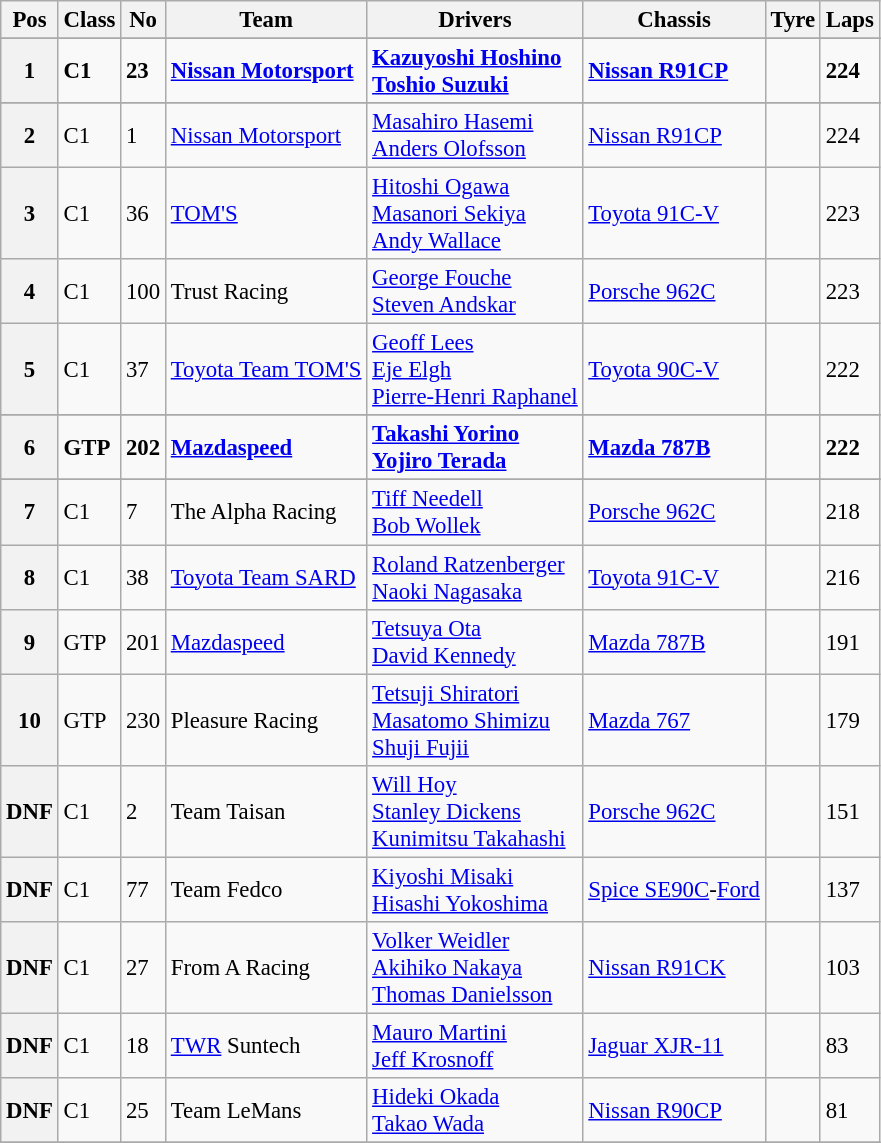<table class="wikitable" style="font-size: 95%;">
<tr>
<th>Pos</th>
<th>Class</th>
<th>No</th>
<th>Team</th>
<th>Drivers</th>
<th>Chassis</th>
<th>Tyre</th>
<th>Laps</th>
</tr>
<tr>
</tr>
<tr style="font-weight:bold">
<th>1</th>
<td>C1</td>
<td>23</td>
<td><a href='#'>Nissan Motorsport</a></td>
<td> <a href='#'>Kazuyoshi Hoshino</a><br> <a href='#'>Toshio Suzuki</a></td>
<td><a href='#'>Nissan R91CP</a></td>
<td></td>
<td>224</td>
</tr>
<tr style="font-weight:bold">
</tr>
<tr>
<th>2</th>
<td>C1</td>
<td>1</td>
<td><a href='#'>Nissan Motorsport</a></td>
<td> <a href='#'>Masahiro Hasemi</a><br> <a href='#'>Anders Olofsson</a></td>
<td><a href='#'>Nissan R91CP</a></td>
<td></td>
<td>224</td>
</tr>
<tr>
<th>3</th>
<td>C1</td>
<td>36</td>
<td><a href='#'>TOM'S</a></td>
<td> <a href='#'>Hitoshi Ogawa</a><br> <a href='#'>Masanori Sekiya</a><br> <a href='#'>Andy Wallace</a></td>
<td><a href='#'>Toyota 91C-V</a></td>
<td></td>
<td>223</td>
</tr>
<tr>
<th>4</th>
<td>C1</td>
<td>100</td>
<td>Trust Racing</td>
<td> <a href='#'>George Fouche</a><br> <a href='#'>Steven Andskar</a></td>
<td><a href='#'>Porsche 962C</a></td>
<td></td>
<td>223</td>
</tr>
<tr>
<th>5</th>
<td>C1</td>
<td>37</td>
<td><a href='#'>Toyota Team TOM'S</a></td>
<td> <a href='#'>Geoff Lees</a><br> <a href='#'>Eje Elgh</a><br> <a href='#'>Pierre-Henri Raphanel</a></td>
<td><a href='#'>Toyota 90C-V</a></td>
<td></td>
<td>222</td>
</tr>
<tr>
</tr>
<tr style="font-weight:bold">
<th>6</th>
<td>GTP</td>
<td>202</td>
<td><a href='#'>Mazdaspeed</a></td>
<td> <a href='#'>Takashi Yorino</a><br> <a href='#'>Yojiro Terada</a></td>
<td><a href='#'>Mazda 787B</a></td>
<td></td>
<td>222</td>
</tr>
<tr style="font-weight:bold">
</tr>
<tr>
<th>7</th>
<td>C1</td>
<td>7</td>
<td>The Alpha Racing</td>
<td> <a href='#'>Tiff Needell</a><br> <a href='#'>Bob Wollek</a></td>
<td><a href='#'>Porsche 962C</a></td>
<td></td>
<td>218</td>
</tr>
<tr>
<th>8</th>
<td>C1</td>
<td>38</td>
<td><a href='#'>Toyota Team SARD</a></td>
<td> <a href='#'>Roland Ratzenberger</a><br> <a href='#'>Naoki Nagasaka</a></td>
<td><a href='#'>Toyota 91C-V</a></td>
<td></td>
<td>216</td>
</tr>
<tr>
<th>9</th>
<td>GTP</td>
<td>201</td>
<td><a href='#'>Mazdaspeed</a></td>
<td> <a href='#'>Tetsuya Ota</a><br> <a href='#'>David Kennedy</a></td>
<td><a href='#'>Mazda 787B</a></td>
<td></td>
<td>191</td>
</tr>
<tr>
<th>10</th>
<td>GTP</td>
<td>230</td>
<td>Pleasure Racing</td>
<td> <a href='#'>Tetsuji Shiratori</a><br> <a href='#'>Masatomo Shimizu</a><br> <a href='#'>Shuji Fujii</a></td>
<td><a href='#'>Mazda 767</a></td>
<td></td>
<td>179</td>
</tr>
<tr>
<th>DNF</th>
<td>C1</td>
<td>2</td>
<td>Team Taisan</td>
<td> <a href='#'>Will Hoy</a><br> <a href='#'>Stanley Dickens</a><br> <a href='#'>Kunimitsu Takahashi</a></td>
<td><a href='#'>Porsche 962C</a></td>
<td></td>
<td>151</td>
</tr>
<tr>
<th>DNF</th>
<td>C1</td>
<td>77</td>
<td>Team Fedco</td>
<td> <a href='#'>Kiyoshi Misaki</a><br> <a href='#'>Hisashi Yokoshima</a></td>
<td><a href='#'>Spice SE90C</a>-<a href='#'>Ford</a></td>
<td></td>
<td>137</td>
</tr>
<tr>
<th>DNF</th>
<td>C1</td>
<td>27</td>
<td>From A Racing</td>
<td> <a href='#'>Volker Weidler</a><br> <a href='#'>Akihiko Nakaya</a><br> <a href='#'>Thomas Danielsson</a></td>
<td><a href='#'>Nissan R91CK</a></td>
<td></td>
<td>103</td>
</tr>
<tr>
<th>DNF</th>
<td>C1</td>
<td>18</td>
<td><a href='#'>TWR</a> Suntech</td>
<td> <a href='#'>Mauro Martini</a><br> <a href='#'>Jeff Krosnoff</a></td>
<td><a href='#'>Jaguar XJR-11</a></td>
<td></td>
<td>83</td>
</tr>
<tr>
<th>DNF</th>
<td>C1</td>
<td>25</td>
<td>Team LeMans</td>
<td> <a href='#'>Hideki Okada</a><br> <a href='#'>Takao Wada</a></td>
<td><a href='#'>Nissan R90CP</a></td>
<td></td>
<td>81</td>
</tr>
<tr>
</tr>
</table>
